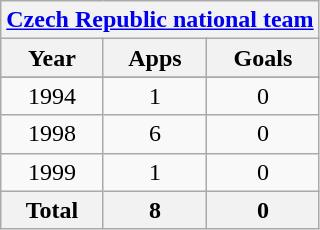<table class="wikitable" style="text-align:center">
<tr>
<th colspan=3><a href='#'>Czech Republic national team</a></th>
</tr>
<tr>
<th>Year</th>
<th>Apps</th>
<th>Goals</th>
</tr>
<tr>
</tr>
<tr>
<td>1994</td>
<td>1</td>
<td>0</td>
</tr>
<tr>
<td>1998</td>
<td>6</td>
<td>0</td>
</tr>
<tr>
<td>1999</td>
<td>1</td>
<td>0</td>
</tr>
<tr>
<th>Total</th>
<th>8</th>
<th>0</th>
</tr>
</table>
